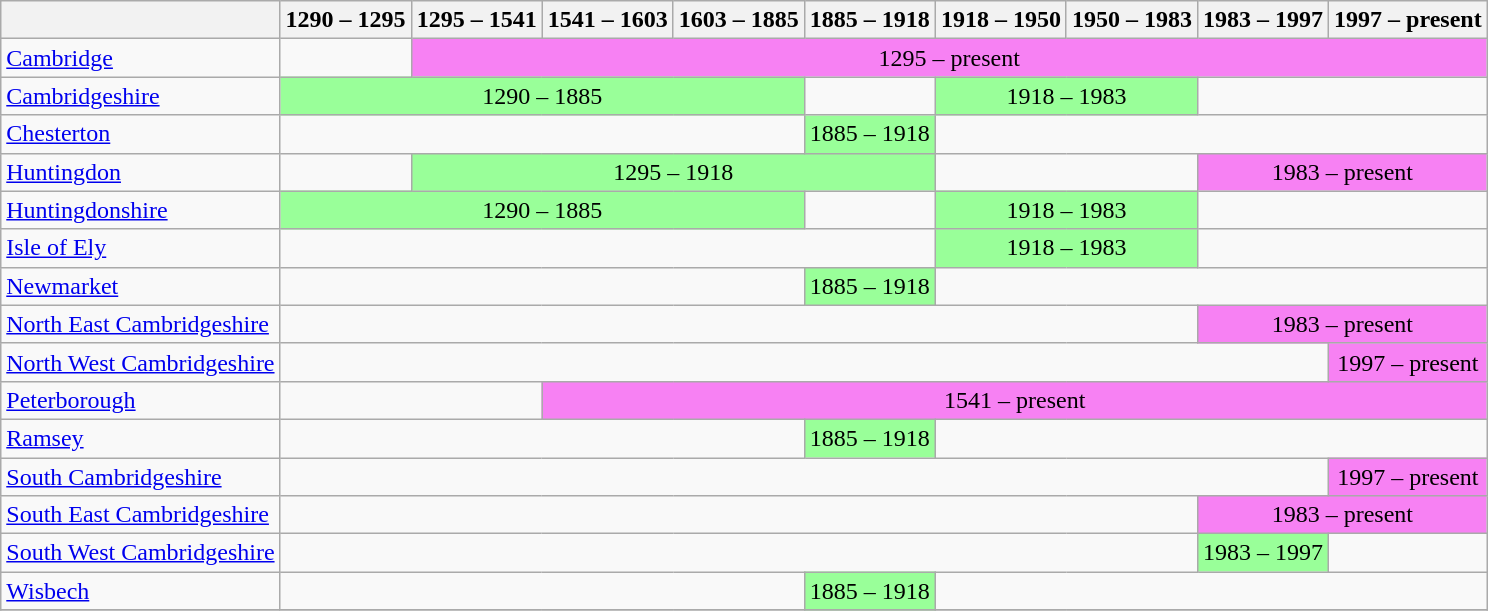<table class="wikitable">
<tr>
<th> </th>
<th>1290 – 1295</th>
<th>1295 – 1541</th>
<th>1541 – 1603</th>
<th>1603 – 1885</th>
<th>1885 – 1918</th>
<th>1918 – 1950</th>
<th>1950 – 1983</th>
<th>1983 – 1997</th>
<th>1997 – present</th>
</tr>
<tr>
<td><a href='#'>Cambridge</a></td>
<td colspan="1"> </td>
<td align="center" bgcolor="#f781f3" colspan="8">1295 – present</td>
</tr>
<tr>
<td><a href='#'>Cambridgeshire</a></td>
<td align="center" bgcolor="#99ff99" colspan="4">1290 – 1885</td>
<td colspan="1"> </td>
<td align="center" bgcolor="#99ff99" colspan="2">1918 – 1983</td>
<td colspan="2"> </td>
</tr>
<tr>
<td><a href='#'>Chesterton</a></td>
<td colspan="4"> </td>
<td align="center" bgcolor="#99ff99" colspan="1">1885 – 1918</td>
<td colspan="4"> </td>
</tr>
<tr>
<td><a href='#'>Huntingdon</a></td>
<td colspan="1"> </td>
<td align="center" bgcolor="#99ff99" colspan="4">1295 – 1918</td>
<td colspan="2"> </td>
<td align="center" bgcolor="#f781f3" colspan="2">1983 – present</td>
</tr>
<tr>
<td><a href='#'>Huntingdonshire</a></td>
<td align="center" bgcolor="#99ff99" colspan="4">1290 – 1885</td>
<td colspan="1"> </td>
<td align="center" bgcolor="#99ff99" colspan="2">1918 – 1983</td>
<td colspan="2"> </td>
</tr>
<tr>
<td><a href='#'>Isle of Ely</a></td>
<td colspan="5"> </td>
<td align="center" bgcolor="#99ff99" colspan="2">1918 – 1983</td>
<td colspan="2"> </td>
</tr>
<tr>
<td><a href='#'>Newmarket</a></td>
<td colspan="4"> </td>
<td align="center" bgcolor="#99ff99" colspan="1">1885 – 1918</td>
<td colspan="4"> </td>
</tr>
<tr>
<td><a href='#'>North East Cambridgeshire</a></td>
<td colspan="7"> </td>
<td align="center" bgcolor="#f781f3" colspan="2">1983 – present</td>
</tr>
<tr>
<td><a href='#'>North West Cambridgeshire</a></td>
<td colspan="8"> </td>
<td align="center" bgcolor="#f781f3" colspan="1">1997 – present</td>
</tr>
<tr>
<td><a href='#'>Peterborough</a></td>
<td colspan="2"> </td>
<td align="center" bgcolor="#f781f3" colspan="7">1541 – present</td>
</tr>
<tr>
<td><a href='#'>Ramsey</a></td>
<td colspan="4"> </td>
<td align="center" bgcolor="#99ff99" colspan="1">1885 – 1918</td>
<td colspan="4"> </td>
</tr>
<tr>
<td><a href='#'>South Cambridgeshire</a></td>
<td colspan="8"> </td>
<td align="center" bgcolor="#f781f3" colspan="1">1997 – present</td>
</tr>
<tr>
<td><a href='#'>South East Cambridgeshire</a></td>
<td colspan="7"> </td>
<td align="center" bgcolor="#f781f3" colspan="2">1983 – present</td>
</tr>
<tr>
<td><a href='#'>South West Cambridgeshire</a></td>
<td colspan="7"> </td>
<td align="center" bgcolor="#99ff99" colspan="1">1983 – 1997</td>
<td colspan="1"> </td>
</tr>
<tr>
<td><a href='#'>Wisbech</a></td>
<td colspan="4"> </td>
<td align="center" bgcolor="#99ff99" colspan="1">1885 – 1918</td>
<td colspan="4"> </td>
</tr>
<tr>
</tr>
</table>
